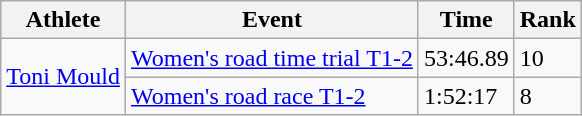<table class=wikitable>
<tr>
<th>Athlete</th>
<th>Event</th>
<th>Time</th>
<th>Rank</th>
</tr>
<tr>
<td rowspan="2"><a href='#'>Toni Mould</a></td>
<td><a href='#'>Women's road time trial T1-2</a></td>
<td>53:46.89</td>
<td>10</td>
</tr>
<tr>
<td><a href='#'>Women's road race T1-2</a></td>
<td>1:52:17</td>
<td>8</td>
</tr>
</table>
